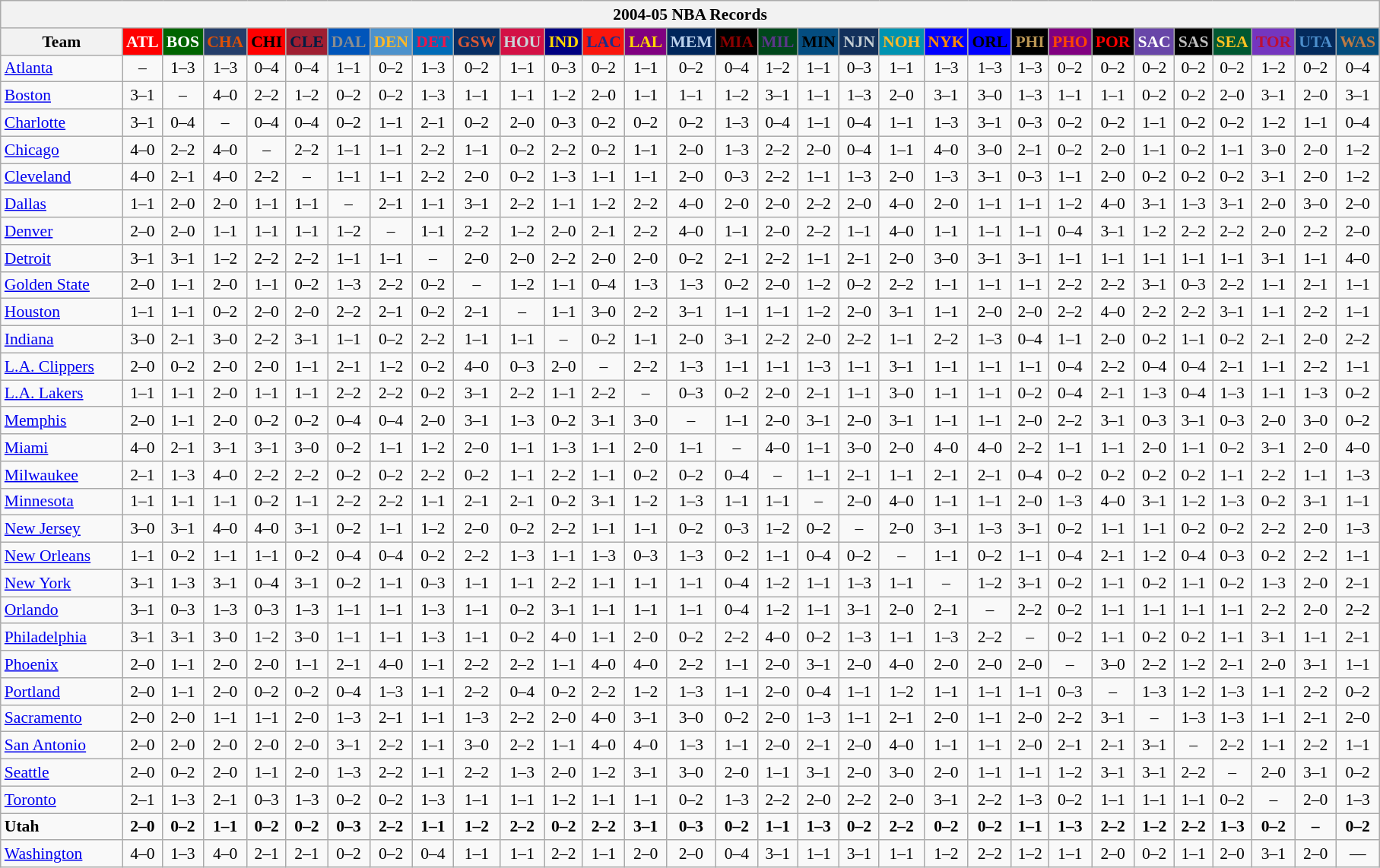<table class="wikitable" style="font-size:90%; text-align:center;">
<tr>
<th colspan=31>2004-05 NBA Records</th>
</tr>
<tr>
<th width=100>Team</th>
<th style="background:#FF0000;color:#FFFFFF;width=35">ATL</th>
<th style="background:#006400;color:#FFFFFF;width=35">BOS</th>
<th style="background:#253E6A;color:#DF5106;width=35">CHA</th>
<th style="background:#FF0000;color:#000000;width=35">CHI</th>
<th style="background:#9F1F32;color:#001D43;width=35">CLE</th>
<th style="background:#0055BA;color:#898D8F;width=35">DAL</th>
<th style="background:#4C92CC;color:#FDB827;width=35">DEN</th>
<th style="background:#006BB7;color:#ED164B;width=35">DET</th>
<th style="background:#072E63;color:#DC5A34;width=35">GSW</th>
<th style="background:#D31145;color:#CBD4D8;width=35">HOU</th>
<th style="background:#000080;color:#FFD700;width=35">IND</th>
<th style="background:#F9160D;color:#1A2E8B;width=35">LAC</th>
<th style="background:#800080;color:#FFD700;width=35">LAL</th>
<th style="background:#00265B;color:#BAD1EB;width=35">MEM</th>
<th style="background:#000000;color:#8B0000;width=35">MIA</th>
<th style="background:#00471B;color:#5C378A;width=35">MIL</th>
<th style="background:#044D80;color:#000000;width=35">MIN</th>
<th style="background:#12305B;color:#C4CED4;width=35">NJN</th>
<th style="background:#0093B1;color:#FDB827;width=35">NOH</th>
<th style="background:#0000FF;color:#FF8C00;width=35">NYK</th>
<th style="background:#0000FF;color:#000000;width=35">ORL</th>
<th style="background:#000000;color:#BB9754;width=35">PHI</th>
<th style="background:#800080;color:#FF4500;width=35">PHO</th>
<th style="background:#000000;color:#FF0000;width=35">POR</th>
<th style="background:#6846A8;color:#FFFFFF;width=35">SAC</th>
<th style="background:#000000;color:#C0C0C0;width=35">SAS</th>
<th style="background:#005831;color:#FFC322;width=35">SEA</th>
<th style="background:#7436BF;color:#BE0F34;width=35">TOR</th>
<th style="background:#042A5C;color:#4C8ECC;width=35">UTA</th>
<th style="background:#044D7D;color:#BC7A44;width=35">WAS</th>
</tr>
<tr>
<td style="text-align:left;"><a href='#'>Atlanta</a></td>
<td>–</td>
<td>1–3</td>
<td>1–3</td>
<td>0–4</td>
<td>0–4</td>
<td>1–1</td>
<td>0–2</td>
<td>1–3</td>
<td>0–2</td>
<td>1–1</td>
<td>0–3</td>
<td>0–2</td>
<td>1–1</td>
<td>0–2</td>
<td>0–4</td>
<td>1–2</td>
<td>1–1</td>
<td>0–3</td>
<td>1–1</td>
<td>1–3</td>
<td>1–3</td>
<td>1–3</td>
<td>0–2</td>
<td>0–2</td>
<td>0–2</td>
<td>0–2</td>
<td>0–2</td>
<td>1–2</td>
<td>0–2</td>
<td>0–4</td>
</tr>
<tr>
<td style="text-align:left;"><a href='#'>Boston</a></td>
<td>3–1</td>
<td>–</td>
<td>4–0</td>
<td>2–2</td>
<td>1–2</td>
<td>0–2</td>
<td>0–2</td>
<td>1–3</td>
<td>1–1</td>
<td>1–1</td>
<td>1–2</td>
<td>2–0</td>
<td>1–1</td>
<td>1–1</td>
<td>1–2</td>
<td>3–1</td>
<td>1–1</td>
<td>1–3</td>
<td>2–0</td>
<td>3–1</td>
<td>3–0</td>
<td>1–3</td>
<td>1–1</td>
<td>1–1</td>
<td>0–2</td>
<td>0–2</td>
<td>2–0</td>
<td>3–1</td>
<td>2–0</td>
<td>3–1</td>
</tr>
<tr>
<td style="text-align:left;"><a href='#'>Charlotte</a></td>
<td>3–1</td>
<td>0–4</td>
<td>–</td>
<td>0–4</td>
<td>0–4</td>
<td>0–2</td>
<td>1–1</td>
<td>2–1</td>
<td>0–2</td>
<td>2–0</td>
<td>0–3</td>
<td>0–2</td>
<td>0–2</td>
<td>0–2</td>
<td>1–3</td>
<td>0–4</td>
<td>1–1</td>
<td>0–4</td>
<td>1–1</td>
<td>1–3</td>
<td>3–1</td>
<td>0–3</td>
<td>0–2</td>
<td>0–2</td>
<td>1–1</td>
<td>0–2</td>
<td>0–2</td>
<td>1–2</td>
<td>1–1</td>
<td>0–4</td>
</tr>
<tr>
<td style="text-align:left;"><a href='#'>Chicago</a></td>
<td>4–0</td>
<td>2–2</td>
<td>4–0</td>
<td>–</td>
<td>2–2</td>
<td>1–1</td>
<td>1–1</td>
<td>2–2</td>
<td>1–1</td>
<td>0–2</td>
<td>2–2</td>
<td>0–2</td>
<td>1–1</td>
<td>2–0</td>
<td>1–3</td>
<td>2–2</td>
<td>2–0</td>
<td>0–4</td>
<td>1–1</td>
<td>4–0</td>
<td>3–0</td>
<td>2–1</td>
<td>0–2</td>
<td>2–0</td>
<td>1–1</td>
<td>0–2</td>
<td>1–1</td>
<td>3–0</td>
<td>2–0</td>
<td>1–2</td>
</tr>
<tr>
<td style="text-align:left;"><a href='#'>Cleveland</a></td>
<td>4–0</td>
<td>2–1</td>
<td>4–0</td>
<td>2–2</td>
<td>–</td>
<td>1–1</td>
<td>1–1</td>
<td>2–2</td>
<td>2–0</td>
<td>0–2</td>
<td>1–3</td>
<td>1–1</td>
<td>1–1</td>
<td>2–0</td>
<td>0–3</td>
<td>2–2</td>
<td>1–1</td>
<td>1–3</td>
<td>2–0</td>
<td>1–3</td>
<td>3–1</td>
<td>0–3</td>
<td>1–1</td>
<td>2–0</td>
<td>0–2</td>
<td>0–2</td>
<td>0–2</td>
<td>3–1</td>
<td>2–0</td>
<td>1–2</td>
</tr>
<tr>
<td style="text-align:left;"><a href='#'>Dallas</a></td>
<td>1–1</td>
<td>2–0</td>
<td>2–0</td>
<td>1–1</td>
<td>1–1</td>
<td>–</td>
<td>2–1</td>
<td>1–1</td>
<td>3–1</td>
<td>2–2</td>
<td>1–1</td>
<td>1–2</td>
<td>2–2</td>
<td>4–0</td>
<td>2–0</td>
<td>2–0</td>
<td>2–2</td>
<td>2–0</td>
<td>4–0</td>
<td>2–0</td>
<td>1–1</td>
<td>1–1</td>
<td>1–2</td>
<td>4–0</td>
<td>3–1</td>
<td>1–3</td>
<td>3–1</td>
<td>2–0</td>
<td>3–0</td>
<td>2–0</td>
</tr>
<tr>
<td style="text-align:left;"><a href='#'>Denver</a></td>
<td>2–0</td>
<td>2–0</td>
<td>1–1</td>
<td>1–1</td>
<td>1–1</td>
<td>1–2</td>
<td>–</td>
<td>1–1</td>
<td>2–2</td>
<td>1–2</td>
<td>2–0</td>
<td>2–1</td>
<td>2–2</td>
<td>4–0</td>
<td>1–1</td>
<td>2–0</td>
<td>2–2</td>
<td>1–1</td>
<td>4–0</td>
<td>1–1</td>
<td>1–1</td>
<td>1–1</td>
<td>0–4</td>
<td>3–1</td>
<td>1–2</td>
<td>2–2</td>
<td>2–2</td>
<td>2–0</td>
<td>2–2</td>
<td>2–0</td>
</tr>
<tr>
<td style="text-align:left;"><a href='#'>Detroit</a></td>
<td>3–1</td>
<td>3–1</td>
<td>1–2</td>
<td>2–2</td>
<td>2–2</td>
<td>1–1</td>
<td>1–1</td>
<td>–</td>
<td>2–0</td>
<td>2–0</td>
<td>2–2</td>
<td>2–0</td>
<td>2–0</td>
<td>0–2</td>
<td>2–1</td>
<td>2–2</td>
<td>1–1</td>
<td>2–1</td>
<td>2–0</td>
<td>3–0</td>
<td>3–1</td>
<td>3–1</td>
<td>1–1</td>
<td>1–1</td>
<td>1–1</td>
<td>1–1</td>
<td>1–1</td>
<td>3–1</td>
<td>1–1</td>
<td>4–0</td>
</tr>
<tr>
<td style="text-align:left;"><a href='#'>Golden State</a></td>
<td>2–0</td>
<td>1–1</td>
<td>2–0</td>
<td>1–1</td>
<td>0–2</td>
<td>1–3</td>
<td>2–2</td>
<td>0–2</td>
<td>–</td>
<td>1–2</td>
<td>1–1</td>
<td>0–4</td>
<td>1–3</td>
<td>1–3</td>
<td>0–2</td>
<td>2–0</td>
<td>1–2</td>
<td>0–2</td>
<td>2–2</td>
<td>1–1</td>
<td>1–1</td>
<td>1–1</td>
<td>2–2</td>
<td>2–2</td>
<td>3–1</td>
<td>0–3</td>
<td>2–2</td>
<td>1–1</td>
<td>2–1</td>
<td>1–1</td>
</tr>
<tr>
<td style="text-align:left;"><a href='#'>Houston</a></td>
<td>1–1</td>
<td>1–1</td>
<td>0–2</td>
<td>2–0</td>
<td>2–0</td>
<td>2–2</td>
<td>2–1</td>
<td>0–2</td>
<td>2–1</td>
<td>–</td>
<td>1–1</td>
<td>3–0</td>
<td>2–2</td>
<td>3–1</td>
<td>1–1</td>
<td>1–1</td>
<td>1–2</td>
<td>2–0</td>
<td>3–1</td>
<td>1–1</td>
<td>2–0</td>
<td>2–0</td>
<td>2–2</td>
<td>4–0</td>
<td>2–2</td>
<td>2–2</td>
<td>3–1</td>
<td>1–1</td>
<td>2–2</td>
<td>1–1</td>
</tr>
<tr>
<td style="text-align:left;"><a href='#'>Indiana</a></td>
<td>3–0</td>
<td>2–1</td>
<td>3–0</td>
<td>2–2</td>
<td>3–1</td>
<td>1–1</td>
<td>0–2</td>
<td>2–2</td>
<td>1–1</td>
<td>1–1</td>
<td>–</td>
<td>0–2</td>
<td>1–1</td>
<td>2–0</td>
<td>3–1</td>
<td>2–2</td>
<td>2–0</td>
<td>2–2</td>
<td>1–1</td>
<td>2–2</td>
<td>1–3</td>
<td>0–4</td>
<td>1–1</td>
<td>2–0</td>
<td>0–2</td>
<td>1–1</td>
<td>0–2</td>
<td>2–1</td>
<td>2–0</td>
<td>2–2</td>
</tr>
<tr>
<td style="text-align:left;"><a href='#'>L.A. Clippers</a></td>
<td>2–0</td>
<td>0–2</td>
<td>2–0</td>
<td>2–0</td>
<td>1–1</td>
<td>2–1</td>
<td>1–2</td>
<td>0–2</td>
<td>4–0</td>
<td>0–3</td>
<td>2–0</td>
<td>–</td>
<td>2–2</td>
<td>1–3</td>
<td>1–1</td>
<td>1–1</td>
<td>1–3</td>
<td>1–1</td>
<td>3–1</td>
<td>1–1</td>
<td>1–1</td>
<td>1–1</td>
<td>0–4</td>
<td>2–2</td>
<td>0–4</td>
<td>0–4</td>
<td>2–1</td>
<td>1–1</td>
<td>2–2</td>
<td>1–1</td>
</tr>
<tr>
<td style="text-align:left;"><a href='#'>L.A. Lakers</a></td>
<td>1–1</td>
<td>1–1</td>
<td>2–0</td>
<td>1–1</td>
<td>1–1</td>
<td>2–2</td>
<td>2–2</td>
<td>0–2</td>
<td>3–1</td>
<td>2–2</td>
<td>1–1</td>
<td>2–2</td>
<td>–</td>
<td>0–3</td>
<td>0–2</td>
<td>2–0</td>
<td>2–1</td>
<td>1–1</td>
<td>3–0</td>
<td>1–1</td>
<td>1–1</td>
<td>0–2</td>
<td>0–4</td>
<td>2–1</td>
<td>1–3</td>
<td>0–4</td>
<td>1–3</td>
<td>1–1</td>
<td>1–3</td>
<td>0–2</td>
</tr>
<tr>
<td style="text-align:left;"><a href='#'>Memphis</a></td>
<td>2–0</td>
<td>1–1</td>
<td>2–0</td>
<td>0–2</td>
<td>0–2</td>
<td>0–4</td>
<td>0–4</td>
<td>2–0</td>
<td>3–1</td>
<td>1–3</td>
<td>0–2</td>
<td>3–1</td>
<td>3–0</td>
<td>–</td>
<td>1–1</td>
<td>2–0</td>
<td>3–1</td>
<td>2–0</td>
<td>3–1</td>
<td>1–1</td>
<td>1–1</td>
<td>2–0</td>
<td>2–2</td>
<td>3–1</td>
<td>0–3</td>
<td>3–1</td>
<td>0–3</td>
<td>2–0</td>
<td>3–0</td>
<td>0–2</td>
</tr>
<tr>
<td style="text-align:left;"><a href='#'>Miami</a></td>
<td>4–0</td>
<td>2–1</td>
<td>3–1</td>
<td>3–1</td>
<td>3–0</td>
<td>0–2</td>
<td>1–1</td>
<td>1–2</td>
<td>2–0</td>
<td>1–1</td>
<td>1–3</td>
<td>1–1</td>
<td>2–0</td>
<td>1–1</td>
<td>–</td>
<td>4–0</td>
<td>1–1</td>
<td>3–0</td>
<td>2–0</td>
<td>4–0</td>
<td>4–0</td>
<td>2–2</td>
<td>1–1</td>
<td>1–1</td>
<td>2–0</td>
<td>1–1</td>
<td>0–2</td>
<td>3–1</td>
<td>2–0</td>
<td>4–0</td>
</tr>
<tr>
<td style="text-align:left;"><a href='#'>Milwaukee</a></td>
<td>2–1</td>
<td>1–3</td>
<td>4–0</td>
<td>2–2</td>
<td>2–2</td>
<td>0–2</td>
<td>0–2</td>
<td>2–2</td>
<td>0–2</td>
<td>1–1</td>
<td>2–2</td>
<td>1–1</td>
<td>0–2</td>
<td>0–2</td>
<td>0–4</td>
<td>–</td>
<td>1–1</td>
<td>2–1</td>
<td>1–1</td>
<td>2–1</td>
<td>2–1</td>
<td>0–4</td>
<td>0–2</td>
<td>0–2</td>
<td>0–2</td>
<td>0–2</td>
<td>1–1</td>
<td>2–2</td>
<td>1–1</td>
<td>1–3</td>
</tr>
<tr>
<td style="text-align:left;"><a href='#'>Minnesota</a></td>
<td>1–1</td>
<td>1–1</td>
<td>1–1</td>
<td>0–2</td>
<td>1–1</td>
<td>2–2</td>
<td>2–2</td>
<td>1–1</td>
<td>2–1</td>
<td>2–1</td>
<td>0–2</td>
<td>3–1</td>
<td>1–2</td>
<td>1–3</td>
<td>1–1</td>
<td>1–1</td>
<td>–</td>
<td>2–0</td>
<td>4–0</td>
<td>1–1</td>
<td>1–1</td>
<td>2–0</td>
<td>1–3</td>
<td>4–0</td>
<td>3–1</td>
<td>1–2</td>
<td>1–3</td>
<td>0–2</td>
<td>3–1</td>
<td>1–1</td>
</tr>
<tr>
<td style="text-align:left;"><a href='#'>New Jersey</a></td>
<td>3–0</td>
<td>3–1</td>
<td>4–0</td>
<td>4–0</td>
<td>3–1</td>
<td>0–2</td>
<td>1–1</td>
<td>1–2</td>
<td>2–0</td>
<td>0–2</td>
<td>2–2</td>
<td>1–1</td>
<td>1–1</td>
<td>0–2</td>
<td>0–3</td>
<td>1–2</td>
<td>0–2</td>
<td>–</td>
<td>2–0</td>
<td>3–1</td>
<td>1–3</td>
<td>3–1</td>
<td>0–2</td>
<td>1–1</td>
<td>1–1</td>
<td>0–2</td>
<td>0–2</td>
<td>2–2</td>
<td>2–0</td>
<td>1–3</td>
</tr>
<tr>
<td style="text-align:left;"><a href='#'>New Orleans</a></td>
<td>1–1</td>
<td>0–2</td>
<td>1–1</td>
<td>1–1</td>
<td>0–2</td>
<td>0–4</td>
<td>0–4</td>
<td>0–2</td>
<td>2–2</td>
<td>1–3</td>
<td>1–1</td>
<td>1–3</td>
<td>0–3</td>
<td>1–3</td>
<td>0–2</td>
<td>1–1</td>
<td>0–4</td>
<td>0–2</td>
<td>–</td>
<td>1–1</td>
<td>0–2</td>
<td>1–1</td>
<td>0–4</td>
<td>2–1</td>
<td>1–2</td>
<td>0–4</td>
<td>0–3</td>
<td>0–2</td>
<td>2–2</td>
<td>1–1</td>
</tr>
<tr>
<td style="text-align:left;"><a href='#'>New York</a></td>
<td>3–1</td>
<td>1–3</td>
<td>3–1</td>
<td>0–4</td>
<td>3–1</td>
<td>0–2</td>
<td>1–1</td>
<td>0–3</td>
<td>1–1</td>
<td>1–1</td>
<td>2–2</td>
<td>1–1</td>
<td>1–1</td>
<td>1–1</td>
<td>0–4</td>
<td>1–2</td>
<td>1–1</td>
<td>1–3</td>
<td>1–1</td>
<td>–</td>
<td>1–2</td>
<td>3–1</td>
<td>0–2</td>
<td>1–1</td>
<td>0–2</td>
<td>1–1</td>
<td>0–2</td>
<td>1–3</td>
<td>2–0</td>
<td>2–1</td>
</tr>
<tr>
<td style="text-align:left;"><a href='#'>Orlando</a></td>
<td>3–1</td>
<td>0–3</td>
<td>1–3</td>
<td>0–3</td>
<td>1–3</td>
<td>1–1</td>
<td>1–1</td>
<td>1–3</td>
<td>1–1</td>
<td>0–2</td>
<td>3–1</td>
<td>1–1</td>
<td>1–1</td>
<td>1–1</td>
<td>0–4</td>
<td>1–2</td>
<td>1–1</td>
<td>3–1</td>
<td>2–0</td>
<td>2–1</td>
<td>–</td>
<td>2–2</td>
<td>0–2</td>
<td>1–1</td>
<td>1–1</td>
<td>1–1</td>
<td>1–1</td>
<td>2–2</td>
<td>2–0</td>
<td>2–2</td>
</tr>
<tr>
<td style="text-align:left;"><a href='#'>Philadelphia</a></td>
<td>3–1</td>
<td>3–1</td>
<td>3–0</td>
<td>1–2</td>
<td>3–0</td>
<td>1–1</td>
<td>1–1</td>
<td>1–3</td>
<td>1–1</td>
<td>0–2</td>
<td>4–0</td>
<td>1–1</td>
<td>2–0</td>
<td>0–2</td>
<td>2–2</td>
<td>4–0</td>
<td>0–2</td>
<td>1–3</td>
<td>1–1</td>
<td>1–3</td>
<td>2–2</td>
<td>–</td>
<td>0–2</td>
<td>1–1</td>
<td>0–2</td>
<td>0–2</td>
<td>1–1</td>
<td>3–1</td>
<td>1–1</td>
<td>2–1</td>
</tr>
<tr>
<td style="text-align:left;"><a href='#'>Phoenix</a></td>
<td>2–0</td>
<td>1–1</td>
<td>2–0</td>
<td>2–0</td>
<td>1–1</td>
<td>2–1</td>
<td>4–0</td>
<td>1–1</td>
<td>2–2</td>
<td>2–2</td>
<td>1–1</td>
<td>4–0</td>
<td>4–0</td>
<td>2–2</td>
<td>1–1</td>
<td>2–0</td>
<td>3–1</td>
<td>2–0</td>
<td>4–0</td>
<td>2–0</td>
<td>2–0</td>
<td>2–0</td>
<td>–</td>
<td>3–0</td>
<td>2–2</td>
<td>1–2</td>
<td>2–1</td>
<td>2–0</td>
<td>3–1</td>
<td>1–1</td>
</tr>
<tr>
<td style="text-align:left;"><a href='#'>Portland</a></td>
<td>2–0</td>
<td>1–1</td>
<td>2–0</td>
<td>0–2</td>
<td>0–2</td>
<td>0–4</td>
<td>1–3</td>
<td>1–1</td>
<td>2–2</td>
<td>0–4</td>
<td>0–2</td>
<td>2–2</td>
<td>1–2</td>
<td>1–3</td>
<td>1–1</td>
<td>2–0</td>
<td>0–4</td>
<td>1–1</td>
<td>1–2</td>
<td>1–1</td>
<td>1–1</td>
<td>1–1</td>
<td>0–3</td>
<td>–</td>
<td>1–3</td>
<td>1–2</td>
<td>1–3</td>
<td>1–1</td>
<td>2–2</td>
<td>0–2</td>
</tr>
<tr>
<td style="text-align:left;"><a href='#'>Sacramento</a></td>
<td>2–0</td>
<td>2–0</td>
<td>1–1</td>
<td>1–1</td>
<td>2–0</td>
<td>1–3</td>
<td>2–1</td>
<td>1–1</td>
<td>1–3</td>
<td>2–2</td>
<td>2–0</td>
<td>4–0</td>
<td>3–1</td>
<td>3–0</td>
<td>0–2</td>
<td>2–0</td>
<td>1–3</td>
<td>1–1</td>
<td>2–1</td>
<td>2–0</td>
<td>1–1</td>
<td>2–0</td>
<td>2–2</td>
<td>3–1</td>
<td>–</td>
<td>1–3</td>
<td>1–3</td>
<td>1–1</td>
<td>2–1</td>
<td>2–0</td>
</tr>
<tr>
<td style="text-align:left;"><a href='#'>San Antonio</a></td>
<td>2–0</td>
<td>2–0</td>
<td>2–0</td>
<td>2–0</td>
<td>2–0</td>
<td>3–1</td>
<td>2–2</td>
<td>1–1</td>
<td>3–0</td>
<td>2–2</td>
<td>1–1</td>
<td>4–0</td>
<td>4–0</td>
<td>1–3</td>
<td>1–1</td>
<td>2–0</td>
<td>2–1</td>
<td>2–0</td>
<td>4–0</td>
<td>1–1</td>
<td>1–1</td>
<td>2–0</td>
<td>2–1</td>
<td>2–1</td>
<td>3–1</td>
<td>–</td>
<td>2–2</td>
<td>1–1</td>
<td>2–2</td>
<td>1–1</td>
</tr>
<tr>
<td style="text-align:left;"><a href='#'>Seattle</a></td>
<td>2–0</td>
<td>0–2</td>
<td>2–0</td>
<td>1–1</td>
<td>2–0</td>
<td>1–3</td>
<td>2–2</td>
<td>1–1</td>
<td>2–2</td>
<td>1–3</td>
<td>2–0</td>
<td>1–2</td>
<td>3–1</td>
<td>3–0</td>
<td>2–0</td>
<td>1–1</td>
<td>3–1</td>
<td>2–0</td>
<td>3–0</td>
<td>2–0</td>
<td>1–1</td>
<td>1–1</td>
<td>1–2</td>
<td>3–1</td>
<td>3–1</td>
<td>2–2</td>
<td>–</td>
<td>2–0</td>
<td>3–1</td>
<td>0–2</td>
</tr>
<tr>
<td style="text-align:left;"><a href='#'>Toronto</a></td>
<td>2–1</td>
<td>1–3</td>
<td>2–1</td>
<td>0–3</td>
<td>1–3</td>
<td>0–2</td>
<td>0–2</td>
<td>1–3</td>
<td>1–1</td>
<td>1–1</td>
<td>1–2</td>
<td>1–1</td>
<td>1–1</td>
<td>0–2</td>
<td>1–3</td>
<td>2–2</td>
<td>2–0</td>
<td>2–2</td>
<td>2–0</td>
<td>3–1</td>
<td>2–2</td>
<td>1–3</td>
<td>0–2</td>
<td>1–1</td>
<td>1–1</td>
<td>1–1</td>
<td>0–2</td>
<td>–</td>
<td>2–0</td>
<td>1–3</td>
</tr>
<tr style="font-weight:bold">
<td style="text-align:left;">Utah</td>
<td>2–0</td>
<td>0–2</td>
<td>1–1</td>
<td>0–2</td>
<td>0–2</td>
<td>0–3</td>
<td>2–2</td>
<td>1–1</td>
<td>1–2</td>
<td>2–2</td>
<td>0–2</td>
<td>2–2</td>
<td>3–1</td>
<td>0–3</td>
<td>0–2</td>
<td>1–1</td>
<td>1–3</td>
<td>0–2</td>
<td>2–2</td>
<td>0–2</td>
<td>0–2</td>
<td>1–1</td>
<td>1–3</td>
<td>2–2</td>
<td>1–2</td>
<td>2–2</td>
<td>1–3</td>
<td>0–2</td>
<td>–</td>
<td>0–2</td>
</tr>
<tr>
<td style="text-align:left;"><a href='#'>Washington</a></td>
<td>4–0</td>
<td>1–3</td>
<td>4–0</td>
<td>2–1</td>
<td>2–1</td>
<td>0–2</td>
<td>0–2</td>
<td>0–4</td>
<td>1–1</td>
<td>1–1</td>
<td>2–2</td>
<td>1–1</td>
<td>2–0</td>
<td>2–0</td>
<td>0–4</td>
<td>3–1</td>
<td>1–1</td>
<td>3–1</td>
<td>1–1</td>
<td>1–2</td>
<td>2–2</td>
<td>1–2</td>
<td>1–1</td>
<td>2–0</td>
<td>0–2</td>
<td>1–1</td>
<td>2–0</td>
<td>3–1</td>
<td>2–0</td>
<td>—</td>
</tr>
</table>
